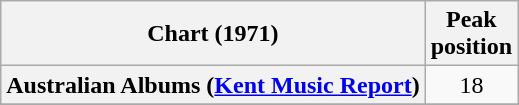<table class="wikitable sortable plainrowheaders">
<tr>
<th>Chart (1971)</th>
<th>Peak<br>position</th>
</tr>
<tr>
<th scope="row">Australian Albums (<a href='#'>Kent Music Report</a>)</th>
<td style="text-align:center;">18</td>
</tr>
<tr>
</tr>
<tr>
</tr>
<tr>
</tr>
</table>
